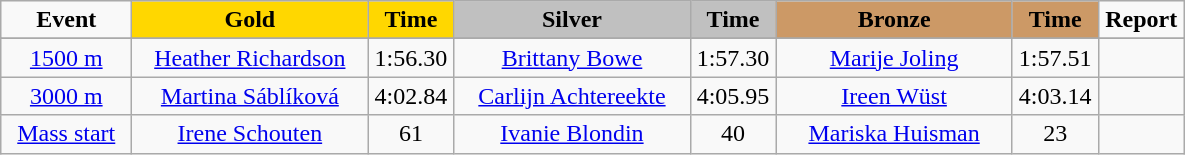<table class="wikitable">
<tr>
<td width="80" align="center"><strong>Event</strong></td>
<td width="150" bgcolor="gold" align="center"><strong>Gold</strong></td>
<td width="50" bgcolor="gold" align="center"><strong>Time</strong></td>
<td width="150" bgcolor="silver" align="center"><strong>Silver</strong></td>
<td width="50" bgcolor="silver" align="center"><strong>Time</strong></td>
<td width="150" bgcolor="#CC9966" align="center"><strong>Bronze</strong></td>
<td width="50" bgcolor="#CC9966" align="center"><strong>Time</strong></td>
<td width="50" align="center"><strong>Report</strong></td>
</tr>
<tr bgcolor="#cccccc">
</tr>
<tr>
<td align="center"><a href='#'>1500 m</a></td>
<td align="center"><a href='#'>Heather Richardson</a><br><small></small></td>
<td align="center">1:56.30</td>
<td align="center"><a href='#'>Brittany Bowe</a><br><small></small></td>
<td align="center">1:57.30</td>
<td align="center"><a href='#'>Marije Joling</a><br><small></small></td>
<td align="center">1:57.51</td>
<td align="center"></td>
</tr>
<tr>
<td align="center"><a href='#'>3000 m</a></td>
<td align="center"><a href='#'>Martina Sáblíková</a><br><small></small></td>
<td align="center">4:02.84</td>
<td align="center"><a href='#'>Carlijn Achtereekte</a><br><small></small></td>
<td align="center">4:05.95</td>
<td align="center"><a href='#'>Ireen Wüst</a><br><small></small></td>
<td align="center">4:03.14</td>
<td align="center"></td>
</tr>
<tr>
<td align="center"><a href='#'>Mass start</a></td>
<td align="center"><a href='#'>Irene Schouten</a><br><small></small></td>
<td align="center">61 </td>
<td align="center"><a href='#'>Ivanie Blondin</a><br><small></small></td>
<td align="center">40 </td>
<td align="center"><a href='#'>Mariska Huisman</a><br><small></small></td>
<td align="center">23 </td>
<td align="center"></td>
</tr>
</table>
